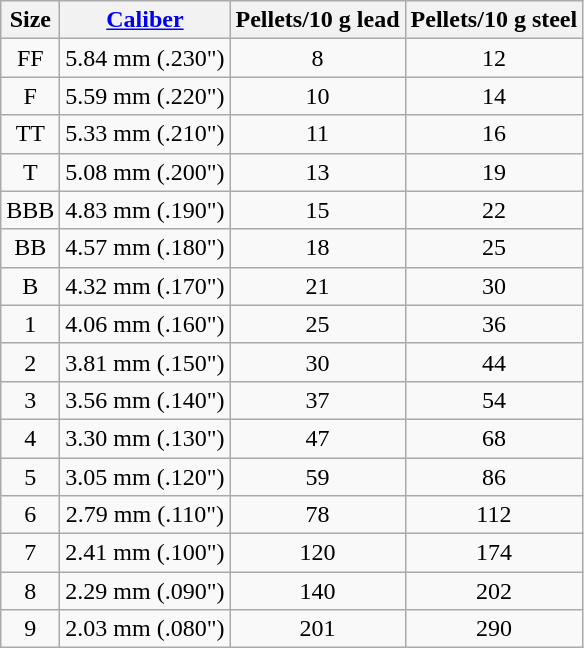<table class="wikitable" style="text-align:center;">
<tr>
<th>Size</th>
<th><a href='#'>Caliber</a></th>
<th>Pellets/10 g lead</th>
<th>Pellets/10 g steel</th>
</tr>
<tr>
<td>FF</td>
<td>5.84 mm (.230")</td>
<td>8</td>
<td>12</td>
</tr>
<tr>
<td>F</td>
<td>5.59 mm (.220")</td>
<td>10</td>
<td>14</td>
</tr>
<tr>
<td>TT</td>
<td>5.33 mm (.210")</td>
<td>11</td>
<td>16</td>
</tr>
<tr>
<td>T</td>
<td>5.08 mm (.200")</td>
<td>13</td>
<td>19</td>
</tr>
<tr>
<td>BBB</td>
<td>4.83 mm (.190")</td>
<td>15</td>
<td>22</td>
</tr>
<tr>
<td>BB</td>
<td>4.57 mm (.180")</td>
<td>18</td>
<td>25</td>
</tr>
<tr>
<td>B</td>
<td>4.32 mm (.170")</td>
<td>21</td>
<td>30</td>
</tr>
<tr>
<td>1</td>
<td>4.06 mm (.160")</td>
<td>25</td>
<td>36</td>
</tr>
<tr>
<td>2</td>
<td>3.81 mm (.150")</td>
<td>30</td>
<td>44</td>
</tr>
<tr>
<td>3</td>
<td>3.56 mm (.140")</td>
<td>37</td>
<td>54</td>
</tr>
<tr>
<td>4</td>
<td>3.30 mm (.130")</td>
<td>47</td>
<td>68</td>
</tr>
<tr>
<td>5</td>
<td>3.05 mm (.120")</td>
<td>59</td>
<td>86</td>
</tr>
<tr>
<td>6</td>
<td>2.79 mm (.110")</td>
<td>78</td>
<td>112</td>
</tr>
<tr>
<td>7</td>
<td>2.41 mm (.100")</td>
<td>120</td>
<td>174</td>
</tr>
<tr>
<td>8</td>
<td>2.29 mm (.090")</td>
<td>140</td>
<td>202</td>
</tr>
<tr>
<td>9</td>
<td>2.03 mm (.080")</td>
<td>201</td>
<td>290</td>
</tr>
</table>
